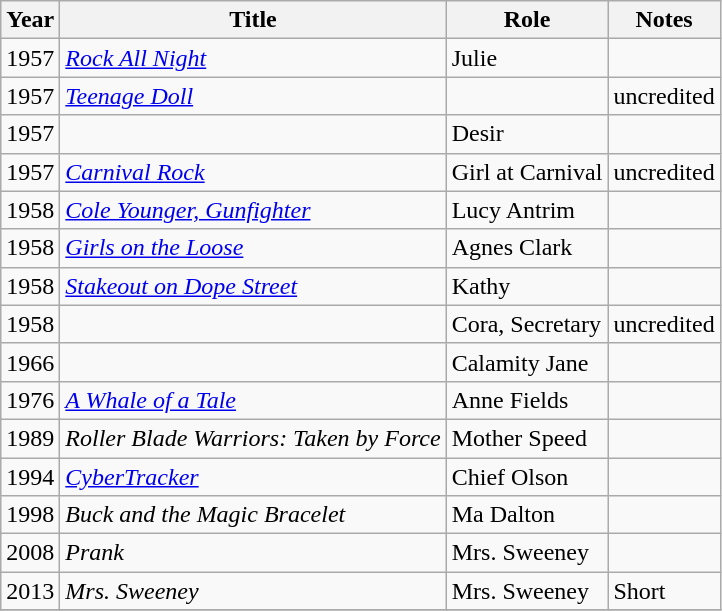<table class="wikitable sortable">
<tr>
<th>Year</th>
<th>Title</th>
<th>Role</th>
<th class="unsortable">Notes</th>
</tr>
<tr>
<td>1957</td>
<td><em><a href='#'>Rock All Night</a></em></td>
<td>Julie</td>
<td></td>
</tr>
<tr>
<td>1957</td>
<td><em><a href='#'>Teenage Doll</a></em></td>
<td></td>
<td>uncredited</td>
</tr>
<tr>
<td>1957</td>
<td><em></em></td>
<td>Desir</td>
<td></td>
</tr>
<tr>
<td>1957</td>
<td><em><a href='#'>Carnival Rock</a></em></td>
<td>Girl at Carnival</td>
<td>uncredited</td>
</tr>
<tr>
<td>1958</td>
<td><em><a href='#'>Cole Younger, Gunfighter</a></em></td>
<td>Lucy Antrim</td>
<td></td>
</tr>
<tr>
<td>1958</td>
<td><em><a href='#'>Girls on the Loose</a></em></td>
<td>Agnes Clark</td>
<td></td>
</tr>
<tr>
<td>1958</td>
<td><em><a href='#'>Stakeout on Dope Street</a></em></td>
<td>Kathy</td>
<td></td>
</tr>
<tr>
<td>1958</td>
<td><em></em></td>
<td>Cora, Secretary</td>
<td>uncredited</td>
</tr>
<tr>
<td>1966</td>
<td><em></em></td>
<td>Calamity Jane</td>
<td></td>
</tr>
<tr>
<td>1976</td>
<td><em><a href='#'>A Whale of a Tale</a></em></td>
<td>Anne Fields</td>
<td></td>
</tr>
<tr>
<td>1989</td>
<td><em>Roller Blade Warriors: Taken by Force</em></td>
<td>Mother Speed</td>
<td></td>
</tr>
<tr>
<td>1994</td>
<td><em><a href='#'>CyberTracker</a></em></td>
<td>Chief Olson</td>
<td></td>
</tr>
<tr>
<td>1998</td>
<td><em>Buck and the Magic Bracelet</em></td>
<td>Ma Dalton</td>
<td></td>
</tr>
<tr>
<td>2008</td>
<td><em>Prank</em></td>
<td>Mrs. Sweeney</td>
<td></td>
</tr>
<tr>
<td>2013</td>
<td><em>Mrs. Sweeney</em></td>
<td>Mrs. Sweeney</td>
<td>Short</td>
</tr>
<tr>
</tr>
</table>
